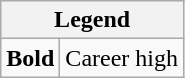<table class="wikitable mw-collapsible mw-collapsed">
<tr>
<th colspan="2">Legend</th>
</tr>
<tr>
<td><strong>Bold</strong></td>
<td>Career high</td>
</tr>
</table>
